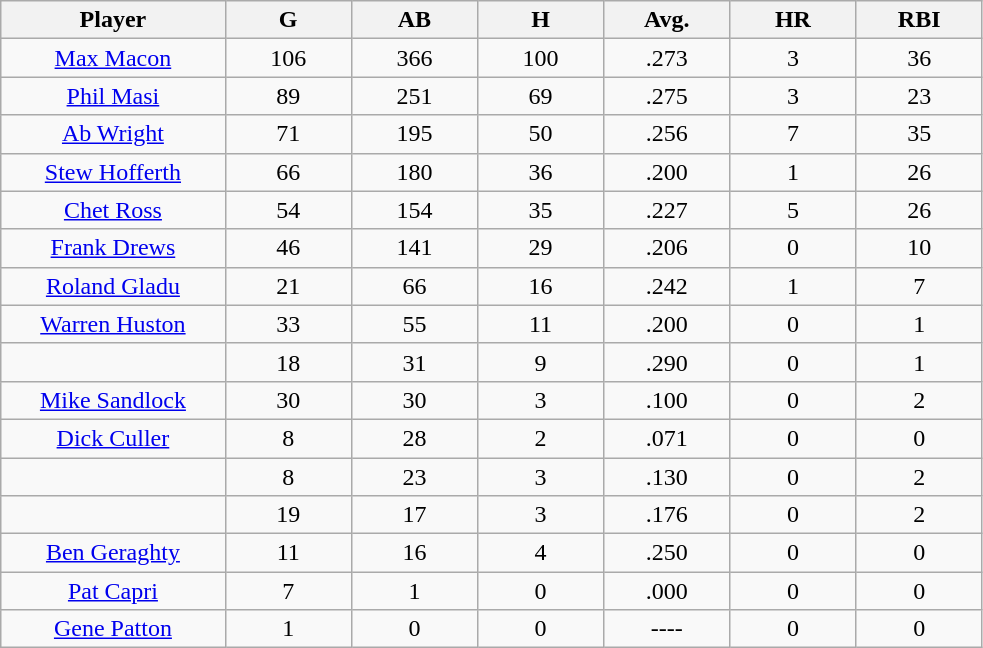<table class="wikitable sortable">
<tr>
<th bgcolor="#DDDDFF" width="16%">Player</th>
<th bgcolor="#DDDDFF" width="9%">G</th>
<th bgcolor="#DDDDFF" width="9%">AB</th>
<th bgcolor="#DDDDFF" width="9%">H</th>
<th bgcolor="#DDDDFF" width="9%">Avg.</th>
<th bgcolor="#DDDDFF" width="9%">HR</th>
<th bgcolor="#DDDDFF" width="9%">RBI</th>
</tr>
<tr align="center">
<td><a href='#'>Max Macon</a></td>
<td>106</td>
<td>366</td>
<td>100</td>
<td>.273</td>
<td>3</td>
<td>36</td>
</tr>
<tr align=center>
<td><a href='#'>Phil Masi</a></td>
<td>89</td>
<td>251</td>
<td>69</td>
<td>.275</td>
<td>3</td>
<td>23</td>
</tr>
<tr align=center>
<td><a href='#'>Ab Wright</a></td>
<td>71</td>
<td>195</td>
<td>50</td>
<td>.256</td>
<td>7</td>
<td>35</td>
</tr>
<tr align=center>
<td><a href='#'>Stew Hofferth</a></td>
<td>66</td>
<td>180</td>
<td>36</td>
<td>.200</td>
<td>1</td>
<td>26</td>
</tr>
<tr align=center>
<td><a href='#'>Chet Ross</a></td>
<td>54</td>
<td>154</td>
<td>35</td>
<td>.227</td>
<td>5</td>
<td>26</td>
</tr>
<tr align=center>
<td><a href='#'>Frank Drews</a></td>
<td>46</td>
<td>141</td>
<td>29</td>
<td>.206</td>
<td>0</td>
<td>10</td>
</tr>
<tr align=center>
<td><a href='#'>Roland Gladu</a></td>
<td>21</td>
<td>66</td>
<td>16</td>
<td>.242</td>
<td>1</td>
<td>7</td>
</tr>
<tr align=center>
<td><a href='#'>Warren Huston</a></td>
<td>33</td>
<td>55</td>
<td>11</td>
<td>.200</td>
<td>0</td>
<td>1</td>
</tr>
<tr align=center>
<td></td>
<td>18</td>
<td>31</td>
<td>9</td>
<td>.290</td>
<td>0</td>
<td>1</td>
</tr>
<tr align="center">
<td><a href='#'>Mike Sandlock</a></td>
<td>30</td>
<td>30</td>
<td>3</td>
<td>.100</td>
<td>0</td>
<td>2</td>
</tr>
<tr align=center>
<td><a href='#'>Dick Culler</a></td>
<td>8</td>
<td>28</td>
<td>2</td>
<td>.071</td>
<td>0</td>
<td>0</td>
</tr>
<tr align=center>
<td></td>
<td>8</td>
<td>23</td>
<td>3</td>
<td>.130</td>
<td>0</td>
<td>2</td>
</tr>
<tr align="center">
<td></td>
<td>19</td>
<td>17</td>
<td>3</td>
<td>.176</td>
<td>0</td>
<td>2</td>
</tr>
<tr align="center">
<td><a href='#'>Ben Geraghty</a></td>
<td>11</td>
<td>16</td>
<td>4</td>
<td>.250</td>
<td>0</td>
<td>0</td>
</tr>
<tr align=center>
<td><a href='#'>Pat Capri</a></td>
<td>7</td>
<td>1</td>
<td>0</td>
<td>.000</td>
<td>0</td>
<td>0</td>
</tr>
<tr align=center>
<td><a href='#'>Gene Patton</a></td>
<td>1</td>
<td>0</td>
<td>0</td>
<td>----</td>
<td>0</td>
<td>0</td>
</tr>
</table>
